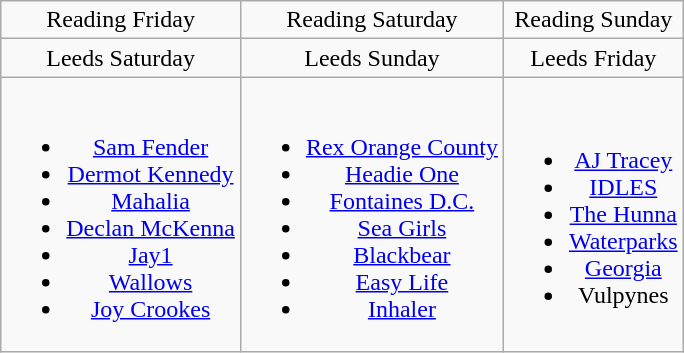<table class="wikitable" style="text-align:center;">
<tr>
<td>Reading Friday</td>
<td>Reading Saturday</td>
<td>Reading Sunday</td>
</tr>
<tr>
<td>Leeds Saturday</td>
<td>Leeds Sunday</td>
<td>Leeds Friday</td>
</tr>
<tr>
<td><br><ul><li><a href='#'>Sam Fender</a></li><li><a href='#'>Dermot Kennedy</a></li><li><a href='#'>Mahalia</a></li><li><a href='#'>Declan McKenna</a></li><li><a href='#'>Jay1</a></li><li><a href='#'>Wallows</a></li><li><a href='#'>Joy Crookes</a></li></ul></td>
<td><br><ul><li><a href='#'>Rex Orange County</a></li><li><a href='#'>Headie One</a></li><li><a href='#'>Fontaines D.C.</a></li><li><a href='#'>Sea Girls</a></li><li><a href='#'>Blackbear</a></li><li><a href='#'>Easy Life</a></li><li><a href='#'>Inhaler</a></li></ul></td>
<td><br><ul><li><a href='#'>AJ Tracey</a></li><li><a href='#'>IDLES</a></li><li><a href='#'>The Hunna</a></li><li><a href='#'>Waterparks</a></li><li><a href='#'>Georgia</a></li><li>Vulpynes</li></ul></td>
</tr>
</table>
